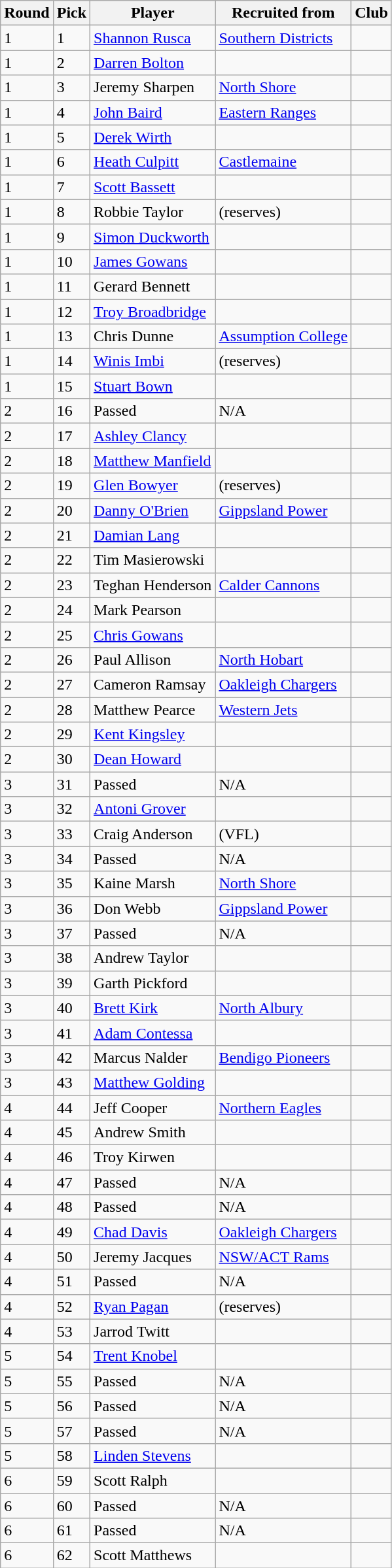<table class="wikitable sortable">
<tr>
<th>Round</th>
<th>Pick</th>
<th>Player</th>
<th>Recruited from</th>
<th>Club</th>
</tr>
<tr>
<td>1</td>
<td>1</td>
<td><a href='#'>Shannon Rusca</a></td>
<td><a href='#'>Southern Districts</a></td>
<td></td>
</tr>
<tr>
<td>1</td>
<td>2</td>
<td><a href='#'>Darren Bolton</a></td>
<td></td>
<td></td>
</tr>
<tr>
<td>1</td>
<td>3</td>
<td>Jeremy Sharpen</td>
<td><a href='#'>North Shore</a></td>
<td></td>
</tr>
<tr>
<td>1</td>
<td>4</td>
<td><a href='#'>John Baird</a></td>
<td><a href='#'>Eastern Ranges</a></td>
<td></td>
</tr>
<tr>
<td>1</td>
<td>5</td>
<td><a href='#'>Derek Wirth</a></td>
<td></td>
<td></td>
</tr>
<tr>
<td>1</td>
<td>6</td>
<td><a href='#'>Heath Culpitt</a></td>
<td><a href='#'>Castlemaine</a></td>
<td></td>
</tr>
<tr>
<td>1</td>
<td>7</td>
<td><a href='#'>Scott Bassett</a></td>
<td></td>
<td></td>
</tr>
<tr>
<td>1</td>
<td>8</td>
<td>Robbie Taylor</td>
<td> (reserves)</td>
<td></td>
</tr>
<tr>
<td>1</td>
<td>9</td>
<td><a href='#'>Simon Duckworth</a></td>
<td></td>
<td></td>
</tr>
<tr>
<td>1</td>
<td>10</td>
<td><a href='#'>James Gowans</a></td>
<td></td>
<td></td>
</tr>
<tr>
<td>1</td>
<td>11</td>
<td>Gerard Bennett</td>
<td></td>
<td></td>
</tr>
<tr>
<td>1</td>
<td>12</td>
<td><a href='#'>Troy Broadbridge</a></td>
<td></td>
<td></td>
</tr>
<tr>
<td>1</td>
<td>13</td>
<td>Chris Dunne</td>
<td><a href='#'>Assumption College</a></td>
<td></td>
</tr>
<tr>
<td>1</td>
<td>14</td>
<td><a href='#'>Winis Imbi</a></td>
<td> (reserves)</td>
<td></td>
</tr>
<tr>
<td>1</td>
<td>15</td>
<td><a href='#'>Stuart Bown</a></td>
<td></td>
<td></td>
</tr>
<tr>
<td>2</td>
<td>16</td>
<td>Passed</td>
<td>N/A</td>
<td></td>
</tr>
<tr>
<td>2</td>
<td>17</td>
<td><a href='#'>Ashley Clancy</a></td>
<td></td>
<td></td>
</tr>
<tr>
<td>2</td>
<td>18</td>
<td><a href='#'>Matthew Manfield</a></td>
<td></td>
<td></td>
</tr>
<tr>
<td>2</td>
<td>19</td>
<td><a href='#'>Glen Bowyer</a></td>
<td> (reserves)</td>
<td></td>
</tr>
<tr>
<td>2</td>
<td>20</td>
<td><a href='#'>Danny O'Brien</a></td>
<td><a href='#'>Gippsland Power</a></td>
<td></td>
</tr>
<tr>
<td>2</td>
<td>21</td>
<td><a href='#'>Damian Lang</a></td>
<td></td>
<td></td>
</tr>
<tr>
<td>2</td>
<td>22</td>
<td>Tim Masierowski</td>
<td></td>
<td></td>
</tr>
<tr>
<td>2</td>
<td>23</td>
<td>Teghan Henderson</td>
<td><a href='#'>Calder Cannons</a></td>
<td></td>
</tr>
<tr>
<td>2</td>
<td>24</td>
<td>Mark Pearson</td>
<td></td>
<td></td>
</tr>
<tr>
<td>2</td>
<td>25</td>
<td><a href='#'>Chris Gowans</a></td>
<td></td>
<td></td>
</tr>
<tr>
<td>2</td>
<td>26</td>
<td>Paul Allison</td>
<td><a href='#'>North Hobart</a></td>
<td></td>
</tr>
<tr>
<td>2</td>
<td>27</td>
<td>Cameron Ramsay</td>
<td><a href='#'>Oakleigh Chargers</a></td>
<td></td>
</tr>
<tr>
<td>2</td>
<td>28</td>
<td>Matthew Pearce</td>
<td><a href='#'>Western Jets</a></td>
<td></td>
</tr>
<tr>
<td>2</td>
<td>29</td>
<td><a href='#'>Kent Kingsley</a></td>
<td></td>
<td></td>
</tr>
<tr>
<td>2</td>
<td>30</td>
<td><a href='#'>Dean Howard</a></td>
<td></td>
<td></td>
</tr>
<tr>
<td>3</td>
<td>31</td>
<td>Passed</td>
<td>N/A</td>
<td></td>
</tr>
<tr>
<td>3</td>
<td>32</td>
<td><a href='#'>Antoni Grover</a></td>
<td></td>
<td></td>
</tr>
<tr>
<td>3</td>
<td>33</td>
<td>Craig Anderson</td>
<td> (VFL)</td>
<td></td>
</tr>
<tr>
<td>3</td>
<td>34</td>
<td>Passed</td>
<td>N/A</td>
<td></td>
</tr>
<tr>
<td>3</td>
<td>35</td>
<td>Kaine Marsh</td>
<td><a href='#'>North Shore</a></td>
<td></td>
</tr>
<tr>
<td>3</td>
<td>36</td>
<td>Don Webb</td>
<td><a href='#'>Gippsland Power</a></td>
<td></td>
</tr>
<tr>
<td>3</td>
<td>37</td>
<td>Passed</td>
<td>N/A</td>
<td></td>
</tr>
<tr>
<td>3</td>
<td>38</td>
<td>Andrew Taylor</td>
<td></td>
<td></td>
</tr>
<tr>
<td>3</td>
<td>39</td>
<td>Garth Pickford</td>
<td></td>
<td></td>
</tr>
<tr>
<td>3</td>
<td>40</td>
<td><a href='#'>Brett Kirk</a></td>
<td><a href='#'>North Albury</a></td>
<td></td>
</tr>
<tr>
<td>3</td>
<td>41</td>
<td><a href='#'>Adam Contessa</a></td>
<td></td>
<td></td>
</tr>
<tr>
<td>3</td>
<td>42</td>
<td>Marcus Nalder</td>
<td><a href='#'>Bendigo Pioneers</a></td>
<td></td>
</tr>
<tr>
<td>3</td>
<td>43</td>
<td><a href='#'>Matthew Golding</a></td>
<td></td>
<td></td>
</tr>
<tr>
<td>4</td>
<td>44</td>
<td>Jeff Cooper</td>
<td><a href='#'>Northern Eagles</a></td>
<td></td>
</tr>
<tr>
<td>4</td>
<td>45</td>
<td>Andrew Smith</td>
<td></td>
<td></td>
</tr>
<tr>
<td>4</td>
<td>46</td>
<td>Troy Kirwen</td>
<td></td>
<td></td>
</tr>
<tr>
<td>4</td>
<td>47</td>
<td>Passed</td>
<td>N/A</td>
<td></td>
</tr>
<tr>
<td>4</td>
<td>48</td>
<td>Passed</td>
<td>N/A</td>
<td></td>
</tr>
<tr>
<td>4</td>
<td>49</td>
<td><a href='#'>Chad Davis</a></td>
<td><a href='#'>Oakleigh Chargers</a></td>
<td></td>
</tr>
<tr>
<td>4</td>
<td>50</td>
<td>Jeremy Jacques</td>
<td><a href='#'>NSW/ACT Rams</a></td>
<td></td>
</tr>
<tr>
<td>4</td>
<td>51</td>
<td>Passed</td>
<td>N/A</td>
<td></td>
</tr>
<tr>
<td>4</td>
<td>52</td>
<td><a href='#'>Ryan Pagan</a></td>
<td> (reserves)</td>
<td></td>
</tr>
<tr>
<td>4</td>
<td>53</td>
<td>Jarrod Twitt</td>
<td></td>
<td></td>
</tr>
<tr>
<td>5</td>
<td>54</td>
<td><a href='#'>Trent Knobel</a></td>
<td></td>
<td></td>
</tr>
<tr>
<td>5</td>
<td>55</td>
<td>Passed</td>
<td>N/A</td>
<td></td>
</tr>
<tr>
<td>5</td>
<td>56</td>
<td>Passed</td>
<td>N/A</td>
<td></td>
</tr>
<tr>
<td>5</td>
<td>57</td>
<td>Passed</td>
<td>N/A</td>
<td></td>
</tr>
<tr>
<td>5</td>
<td>58</td>
<td><a href='#'>Linden Stevens</a></td>
<td></td>
<td></td>
</tr>
<tr>
<td>6</td>
<td>59</td>
<td>Scott Ralph</td>
<td></td>
<td></td>
</tr>
<tr>
<td>6</td>
<td>60</td>
<td>Passed</td>
<td>N/A</td>
<td></td>
</tr>
<tr>
<td>6</td>
<td>61</td>
<td>Passed</td>
<td>N/A</td>
<td></td>
</tr>
<tr>
<td>6</td>
<td>62</td>
<td>Scott Matthews</td>
<td></td>
<td></td>
</tr>
</table>
